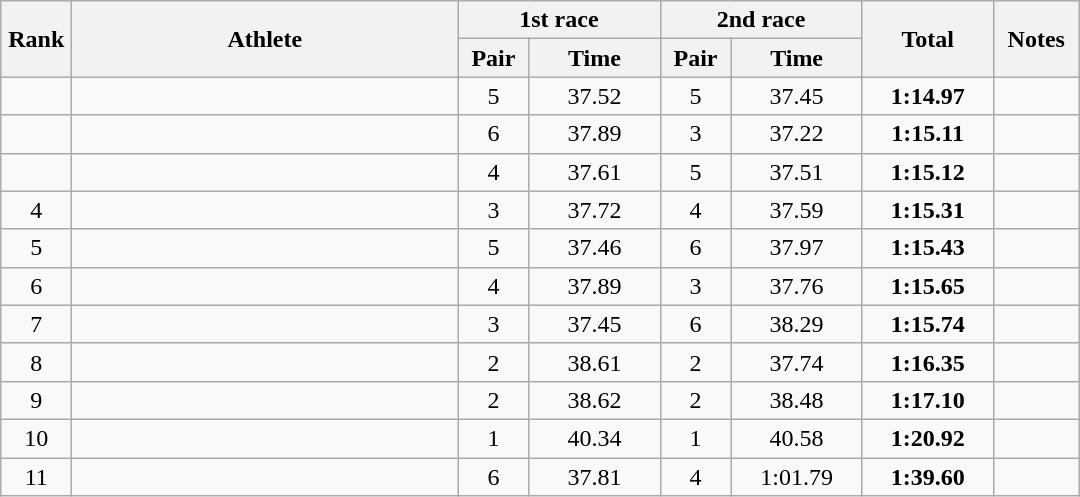<table class=wikitable style="text-align:center">
<tr>
<th width=40 rowspan=2>Rank</th>
<th width=250 rowspan=2>Athlete</th>
<th colspan=2>1st race</th>
<th colspan=2>2nd race</th>
<th width=80 rowspan=2>Total</th>
<th width=50 rowspan=2>Notes</th>
</tr>
<tr>
<th width=40>Pair</th>
<th width=80>Time</th>
<th width=40>Pair</th>
<th width=80>Time</th>
</tr>
<tr>
<td></td>
<td align=left></td>
<td>5</td>
<td>37.52</td>
<td>5</td>
<td>37.45</td>
<td><strong>1:14.97</strong></td>
<td></td>
</tr>
<tr>
<td></td>
<td align=left></td>
<td>6</td>
<td>37.89</td>
<td>3</td>
<td>37.22</td>
<td><strong>1:15.11</strong></td>
<td></td>
</tr>
<tr>
<td></td>
<td align=left></td>
<td>4</td>
<td>37.61</td>
<td>5</td>
<td>37.51</td>
<td><strong>1:15.12</strong></td>
<td></td>
</tr>
<tr>
<td>4</td>
<td align=left></td>
<td>3</td>
<td>37.72</td>
<td>4</td>
<td>37.59</td>
<td><strong>1:15.31</strong></td>
<td></td>
</tr>
<tr>
<td>5</td>
<td align=left></td>
<td>5</td>
<td>37.46</td>
<td>6</td>
<td>37.97</td>
<td><strong>1:15.43</strong></td>
<td></td>
</tr>
<tr>
<td>6</td>
<td align=left></td>
<td>4</td>
<td>37.89</td>
<td>3</td>
<td>37.76</td>
<td><strong>1:15.65</strong></td>
<td></td>
</tr>
<tr>
<td>7</td>
<td align=left></td>
<td>3</td>
<td>37.45</td>
<td>6</td>
<td>38.29</td>
<td><strong>1:15.74</strong></td>
<td></td>
</tr>
<tr>
<td>8</td>
<td align=left></td>
<td>2</td>
<td>38.61</td>
<td>2</td>
<td>37.74</td>
<td><strong>1:16.35</strong></td>
<td></td>
</tr>
<tr>
<td>9</td>
<td align=left></td>
<td>2</td>
<td>38.62</td>
<td>2</td>
<td>38.48</td>
<td><strong>1:17.10</strong></td>
<td></td>
</tr>
<tr>
<td>10</td>
<td align=left></td>
<td>1</td>
<td>40.34</td>
<td>1</td>
<td>40.58</td>
<td><strong>1:20.92</strong></td>
<td></td>
</tr>
<tr>
<td>11</td>
<td align=left></td>
<td>6</td>
<td>37.81</td>
<td>4</td>
<td>1:01.79</td>
<td><strong>1:39.60</strong></td>
<td></td>
</tr>
</table>
